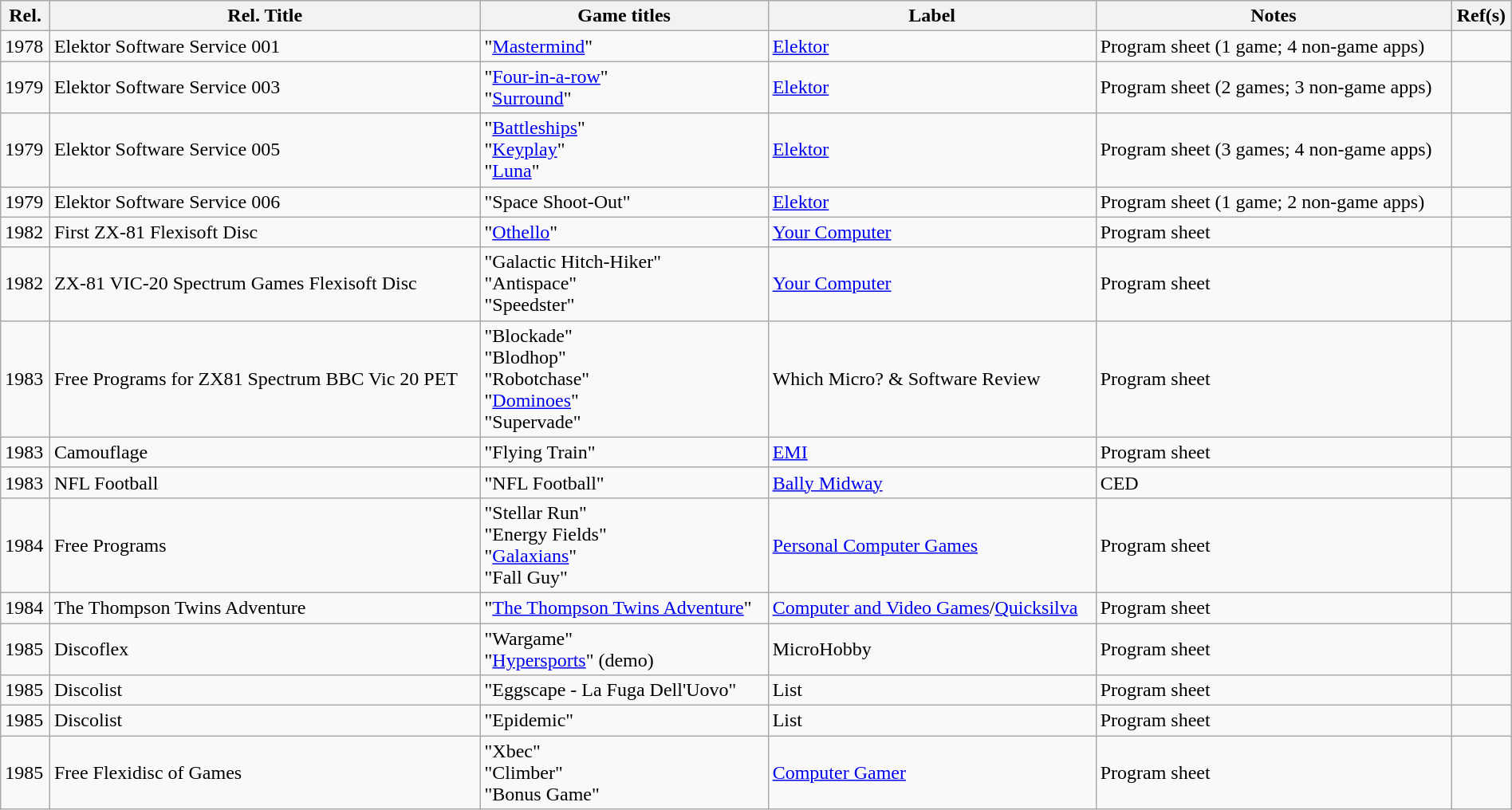<table class="wikitable sortable" width="100%">
<tr>
<th>Rel.</th>
<th>Rel. Title</th>
<th>Game titles</th>
<th>Label</th>
<th>Notes</th>
<th>Ref(s)</th>
</tr>
<tr>
<td>1978</td>
<td>Elektor Software Service 001</td>
<td>"<a href='#'>Mastermind</a>"</td>
<td><a href='#'>Elektor</a></td>
<td>Program sheet (1 game; 4 non-game apps)</td>
<td></td>
</tr>
<tr>
<td>1979</td>
<td>Elektor Software Service 003</td>
<td>"<a href='#'>Four-in-a-row</a>"<br>"<a href='#'>Surround</a>"</td>
<td><a href='#'>Elektor</a></td>
<td>Program sheet (2 games; 3 non-game apps)</td>
<td></td>
</tr>
<tr>
<td>1979</td>
<td>Elektor Software Service 005</td>
<td>"<a href='#'>Battleships</a>"<br>"<a href='#'>Keyplay</a>"<br>"<a href='#'>Luna</a>"</td>
<td><a href='#'>Elektor</a></td>
<td>Program sheet (3 games; 4 non-game apps)</td>
<td></td>
</tr>
<tr>
<td>1979</td>
<td>Elektor Software Service 006</td>
<td>"Space Shoot-Out"</td>
<td><a href='#'>Elektor</a></td>
<td>Program sheet (1 game; 2 non-game apps)</td>
<td></td>
</tr>
<tr>
<td>1982</td>
<td>First ZX-81 Flexisoft Disc</td>
<td>"<a href='#'>Othello</a>"</td>
<td><a href='#'>Your Computer</a></td>
<td>Program sheet</td>
<td></td>
</tr>
<tr>
<td>1982</td>
<td>ZX-81 VIC-20 Spectrum Games Flexisoft Disc</td>
<td>"Galactic Hitch-Hiker"<br>"Antispace"<br>"Speedster"</td>
<td><a href='#'>Your Computer</a></td>
<td>Program sheet</td>
<td></td>
</tr>
<tr>
<td>1983</td>
<td>Free Programs for ZX81 Spectrum BBC Vic 20 PET</td>
<td>"Blockade"<br>"Blodhop"<br>"Robotchase"<br>"<a href='#'>Dominoes</a>"<br>"Supervade"</td>
<td>Which Micro? & Software Review</td>
<td>Program sheet</td>
<td></td>
</tr>
<tr>
<td>1983</td>
<td>Camouflage</td>
<td>"Flying Train"</td>
<td><a href='#'>EMI</a></td>
<td>Program sheet</td>
<td></td>
</tr>
<tr>
<td>1983</td>
<td>NFL Football</td>
<td>"NFL Football"</td>
<td><a href='#'>Bally Midway</a></td>
<td>CED</td>
<td></td>
</tr>
<tr>
<td>1984</td>
<td>Free Programs</td>
<td>"Stellar Run"<br>"Energy Fields"<br>"<a href='#'>Galaxians</a>"<br>"Fall Guy"</td>
<td><a href='#'>Personal Computer Games</a></td>
<td>Program sheet</td>
<td></td>
</tr>
<tr>
<td>1984</td>
<td>The Thompson Twins Adventure</td>
<td>"<a href='#'>The Thompson Twins Adventure</a>"</td>
<td><a href='#'>Computer and Video Games</a>/<a href='#'>Quicksilva</a></td>
<td>Program sheet</td>
<td></td>
</tr>
<tr>
<td>1985</td>
<td>Discoflex</td>
<td>"Wargame"<br>"<a href='#'>Hypersports</a>" (demo)</td>
<td>MicroHobby</td>
<td>Program sheet</td>
<td></td>
</tr>
<tr>
<td>1985</td>
<td>Discolist</td>
<td>"Eggscape - La Fuga Dell'Uovo"</td>
<td>List</td>
<td>Program sheet</td>
<td></td>
</tr>
<tr>
<td>1985</td>
<td>Discolist</td>
<td>"Epidemic"</td>
<td>List</td>
<td>Program sheet</td>
<td></td>
</tr>
<tr>
<td>1985</td>
<td>Free Flexidisc of Games</td>
<td>"Xbec"<br>"Climber"<br>"Bonus Game"</td>
<td><a href='#'>Computer Gamer</a></td>
<td>Program sheet</td>
<td></td>
</tr>
</table>
